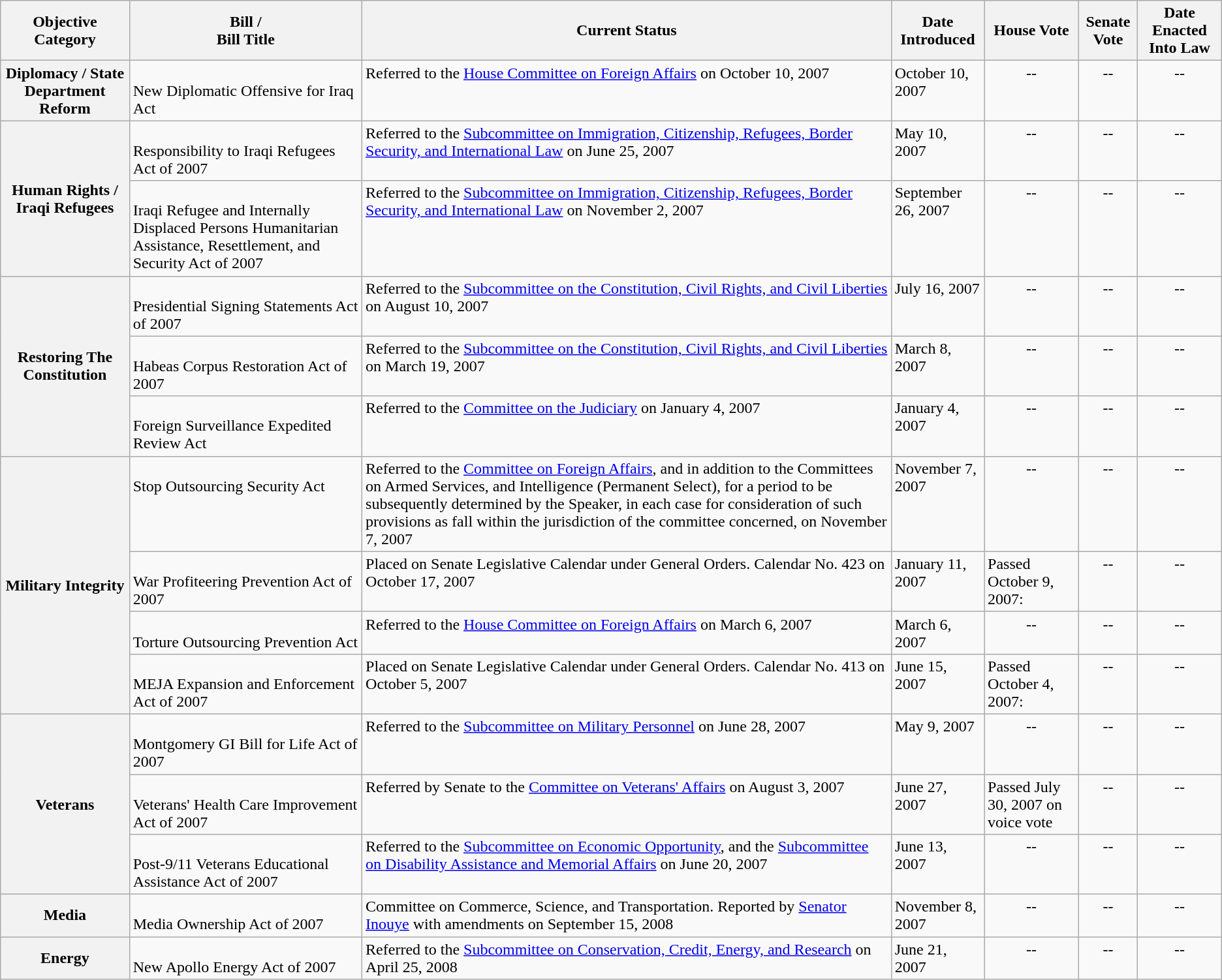<table class=wikitable>
<tr>
<th>Objective Category</th>
<th>Bill /<br>Bill Title</th>
<th>Current Status</th>
<th>Date Introduced</th>
<th>House Vote</th>
<th>Senate Vote</th>
<th>Date Enacted Into Law</th>
</tr>
<tr valign="top">
<th>Diplomacy / State Department Reform</th>
<td><br>New Diplomatic Offensive for Iraq Act</td>
<td>Referred to the <a href='#'>House Committee on Foreign Affairs</a> on October 10, 2007</td>
<td>October 10, 2007</td>
<td align="center">--</td>
<td align="center">--</td>
<td align="center">--</td>
</tr>
<tr valign="top">
<th rowspan="2" valign="middle">Human Rights / Iraqi Refugees</th>
<td><br>Responsibility to Iraqi Refugees Act of 2007</td>
<td>Referred to the <a href='#'>Subcommittee on Immigration, Citizenship, Refugees, Border Security, and International Law</a> on June 25, 2007</td>
<td>May 10, 2007</td>
<td align="center">--</td>
<td align="center">--</td>
<td align="center">--</td>
</tr>
<tr valign="top">
<td><br>Iraqi Refugee and Internally Displaced Persons Humanitarian Assistance, Resettlement, and Security Act of 2007</td>
<td>Referred to the <a href='#'>Subcommittee on Immigration, Citizenship, Refugees, Border Security, and International Law</a> on November 2, 2007</td>
<td>September 26, 2007</td>
<td align="center">--</td>
<td align="center">--</td>
<td align="center">--</td>
</tr>
<tr valign="top">
<th rowspan="3" valign="middle">Restoring The Constitution</th>
<td><br>Presidential Signing Statements Act of 2007</td>
<td>Referred to the <a href='#'>Subcommittee on the Constitution, Civil Rights, and Civil Liberties</a> on August 10, 2007</td>
<td>July 16, 2007</td>
<td align="center">--</td>
<td align="center">--</td>
<td align="center">--</td>
</tr>
<tr valign="top">
<td><br>Habeas Corpus Restoration Act of 2007</td>
<td>Referred to the <a href='#'>Subcommittee on the Constitution, Civil Rights, and Civil Liberties</a> on March 19, 2007</td>
<td>March 8, 2007</td>
<td align="center">--</td>
<td align="center">--</td>
<td align="center">--</td>
</tr>
<tr valign="top">
<td><br>Foreign Surveillance Expedited Review Act</td>
<td>Referred to the <a href='#'>Committee on the Judiciary</a> on January 4, 2007</td>
<td>January 4, 2007</td>
<td align="center">--</td>
<td align="center">--</td>
<td align="center">--</td>
</tr>
<tr valign="top">
<th rowspan="4" valign="middle">Military Integrity</th>
<td><br>Stop Outsourcing Security Act</td>
<td>Referred to the <a href='#'>Committee on Foreign Affairs</a>, and in addition to the Committees on Armed Services, and Intelligence (Permanent Select), for a period to be subsequently determined by the Speaker, in each case for consideration of such provisions as fall within the jurisdiction of the committee concerned, on November 7, 2007</td>
<td>November 7, 2007</td>
<td align="center">--</td>
<td align="center">--</td>
<td align="center">--</td>
</tr>
<tr valign="top">
<td><br>War Profiteering Prevention Act of 2007</td>
<td>Placed on Senate Legislative Calendar under General Orders. Calendar No. 423 on October 17, 2007</td>
<td>January 11, 2007</td>
<td>Passed October 9, 2007: </td>
<td align="center">--</td>
<td align="center">--</td>
</tr>
<tr valign="top">
<td><br>Torture Outsourcing Prevention Act</td>
<td>Referred to the <a href='#'>House Committee on Foreign Affairs</a> on March 6, 2007</td>
<td>March 6, 2007</td>
<td align="center">--</td>
<td align="center">--</td>
<td align="center">--</td>
</tr>
<tr valign="top">
<td><br>MEJA Expansion and Enforcement Act of 2007</td>
<td>Placed on Senate Legislative Calendar under General Orders. Calendar No. 413 on October 5, 2007</td>
<td>June 15, 2007</td>
<td>Passed October 4, 2007: </td>
<td align="center">--</td>
<td align="center">--</td>
</tr>
<tr valign="top">
<th rowspan="3" valign="middle">Veterans</th>
<td><br>Montgomery GI Bill for Life Act of 2007</td>
<td>Referred to the <a href='#'>Subcommittee on Military Personnel</a> on June 28, 2007</td>
<td>May 9, 2007</td>
<td align="center">--</td>
<td align="center">--</td>
<td align="center">--</td>
</tr>
<tr valign="top">
<td><br>Veterans' Health Care Improvement Act of 2007</td>
<td>Referred by Senate to the <a href='#'>Committee on Veterans' Affairs</a> on August 3, 2007</td>
<td>June 27, 2007</td>
<td>Passed July 30, 2007 on voice vote</td>
<td align="center">--</td>
<td align="center">--</td>
</tr>
<tr valign="top">
<td><br>Post-9/11 Veterans Educational Assistance Act of 2007</td>
<td>Referred to the <a href='#'>Subcommittee on Economic Opportunity</a>, and the <a href='#'>Subcommittee on Disability Assistance and Memorial Affairs</a> on June 20, 2007</td>
<td>June 13, 2007</td>
<td align="center">--</td>
<td align="center">--</td>
<td align="center">--</td>
</tr>
<tr valign="top">
<th valign="middle">Media</th>
<td><br>Media Ownership Act of 2007</td>
<td>Committee on Commerce, Science, and Transportation. Reported by <a href='#'>Senator Inouye</a> with amendments on September 15, 2008</td>
<td>November 8, 2007</td>
<td align="center">--</td>
<td align="center">--</td>
<td align="center">--</td>
</tr>
<tr valign="top">
<th valign="middle">Energy</th>
<td><br>New Apollo Energy Act of 2007</td>
<td>Referred to the <a href='#'>Subcommittee on Conservation, Credit, Energy, and Research</a> on April 25, 2008</td>
<td>June 21, 2007</td>
<td align="center">--</td>
<td align="center">--</td>
<td align="center">--</td>
</tr>
</table>
